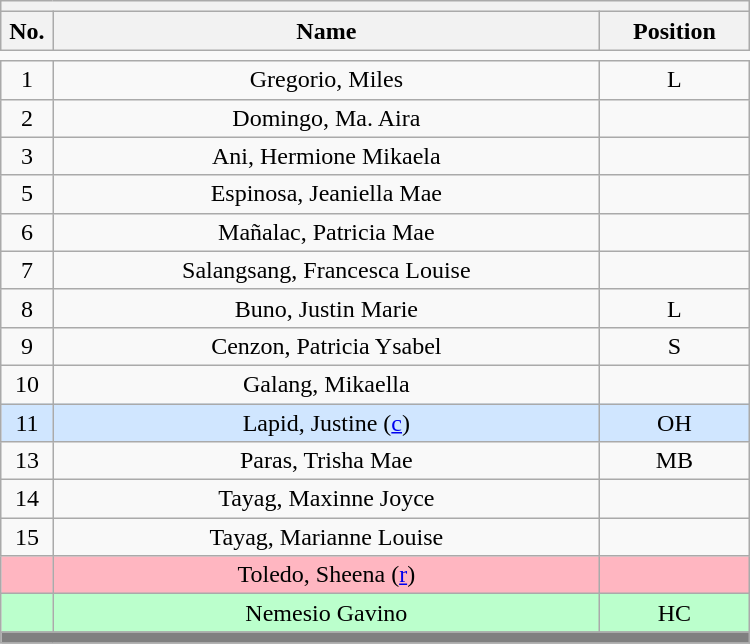<table class='wikitable mw-collapsible mw-collapsed' style='text-align: center; width: 500px; border: none;'>
<tr>
<th style='text-align: left;' colspan=3></th>
</tr>
<tr>
<th style='width: 7%;'>No.</th>
<th>Name</th>
<th style='width: 20%;'>Position</th>
</tr>
<tr>
<td style='border: none;'></td>
</tr>
<tr>
<td>1</td>
<td>Gregorio, Miles</td>
<td>L</td>
</tr>
<tr>
<td>2</td>
<td>Domingo, Ma. Aira</td>
<td></td>
</tr>
<tr>
<td>3</td>
<td>Ani, Hermione Mikaela</td>
<td></td>
</tr>
<tr>
<td>5</td>
<td>Espinosa, Jeaniella Mae</td>
<td></td>
</tr>
<tr>
<td>6</td>
<td>Mañalac, Patricia Mae</td>
<td></td>
</tr>
<tr>
<td>7</td>
<td>Salangsang, Francesca Louise</td>
<td></td>
</tr>
<tr>
<td>8</td>
<td>Buno, Justin Marie</td>
<td>L</td>
</tr>
<tr>
<td>9</td>
<td>Cenzon, Patricia Ysabel</td>
<td>S</td>
</tr>
<tr>
<td>10</td>
<td>Galang, Mikaella</td>
<td></td>
</tr>
<tr bgcolor=#D0E6FF>
<td>11</td>
<td>Lapid, Justine (<a href='#'>c</a>)</td>
<td>OH</td>
</tr>
<tr>
<td>13</td>
<td>Paras, Trisha Mae</td>
<td>MB</td>
</tr>
<tr>
<td>14</td>
<td>Tayag, Maxinne Joyce</td>
<td></td>
</tr>
<tr>
<td>15</td>
<td>Tayag, Marianne Louise</td>
<td></td>
</tr>
<tr bgcolor=#FFB6C1>
<td></td>
<td>Toledo, Sheena (<a href='#'>r</a>)</td>
<td></td>
</tr>
<tr bgcolor=#BBFFCC>
<td></td>
<td>Nemesio Gavino</td>
<td>HC</td>
</tr>
<tr>
<th style='background: grey;' colspan=3></th>
</tr>
</table>
